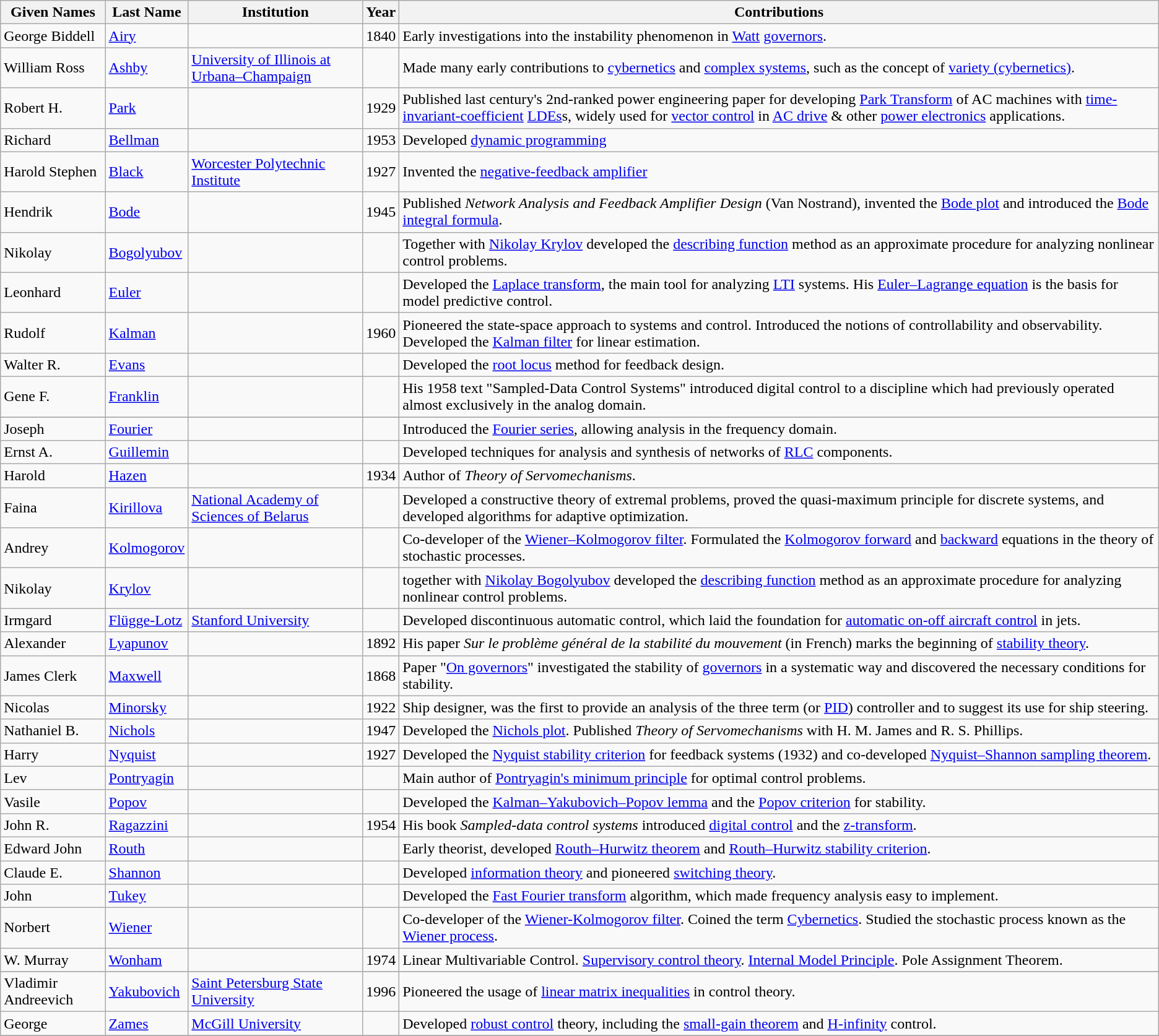<table class="wikitable sortable">
<tr>
<th>Given Names</th>
<th>Last Name</th>
<th>Institution</th>
<th>Year</th>
<th>Contributions</th>
</tr>
<tr>
<td>George Biddell</td>
<td><a href='#'>Airy</a></td>
<td></td>
<td>1840</td>
<td>Early investigations into the instability phenomenon in <a href='#'>Watt</a> <a href='#'>governors</a>.</td>
</tr>
<tr>
<td>William Ross</td>
<td><a href='#'>Ashby</a></td>
<td><a href='#'>University of Illinois at Urbana–Champaign</a></td>
<td></td>
<td>Made many early contributions to <a href='#'>cybernetics</a> and <a href='#'>complex systems</a>, such as the concept of <a href='#'>variety (cybernetics)</a>.</td>
</tr>
<tr>
<td>Robert H.</td>
<td><a href='#'>Park</a></td>
<td></td>
<td>1929</td>
<td>Published last century's 2nd-ranked power engineering paper for developing <a href='#'>Park Transform</a> of AC machines with <a href='#'>time-invariant-coefficient</a> <a href='#'>LDEs</a>s, widely used for <a href='#'>vector control</a> in <a href='#'>AC drive</a> & other <a href='#'>power electronics</a> applications.</td>
</tr>
<tr>
<td>Richard</td>
<td><a href='#'>Bellman</a></td>
<td></td>
<td>1953</td>
<td>Developed <a href='#'>dynamic programming</a></td>
</tr>
<tr>
<td>Harold Stephen</td>
<td><a href='#'>Black</a></td>
<td><a href='#'>Worcester Polytechnic Institute</a></td>
<td>1927</td>
<td>Invented the <a href='#'>negative-feedback amplifier</a></td>
</tr>
<tr>
<td>Hendrik</td>
<td><a href='#'>Bode</a></td>
<td></td>
<td>1945</td>
<td>Published <em>Network Analysis and Feedback Amplifier Design</em> (Van Nostrand), invented the <a href='#'>Bode plot</a> and introduced the <a href='#'>Bode integral formula</a>.</td>
</tr>
<tr>
<td>Nikolay</td>
<td><a href='#'>Bogolyubov</a></td>
<td></td>
<td></td>
<td>Together with <a href='#'>Nikolay Krylov</a> developed the <a href='#'>describing function</a> method as an approximate procedure for analyzing nonlinear control problems.</td>
</tr>
<tr>
<td>Leonhard</td>
<td><a href='#'>Euler</a></td>
<td></td>
<td></td>
<td>Developed the <a href='#'>Laplace transform</a>, the main tool for analyzing <a href='#'>LTI</a> systems.  His <a href='#'>Euler–Lagrange equation</a> is the basis for model predictive control.</td>
</tr>
<tr>
<td>Rudolf</td>
<td><a href='#'>Kalman</a></td>
<td></td>
<td>1960</td>
<td>Pioneered the state-space approach to systems and control.  Introduced the notions of controllability and observability.  Developed the <a href='#'>Kalman filter</a> for linear estimation.</td>
</tr>
<tr>
<td>Walter R.</td>
<td><a href='#'>Evans</a></td>
<td></td>
<td></td>
<td>Developed the <a href='#'>root locus</a> method for feedback design.</td>
</tr>
<tr>
<td>Gene F.</td>
<td><a href='#'>Franklin</a></td>
<td></td>
<td></td>
<td>His 1958 text "Sampled-Data Control Systems" introduced digital control to a discipline which had previously operated almost exclusively in the analog domain.</td>
</tr>
<tr>
</tr>
<tr>
<td>Joseph</td>
<td><a href='#'>Fourier</a></td>
<td></td>
<td></td>
<td>Introduced the <a href='#'>Fourier series</a>, allowing analysis in the frequency domain.</td>
</tr>
<tr>
<td>Ernst A.</td>
<td><a href='#'>Guillemin</a></td>
<td></td>
<td></td>
<td>Developed techniques for analysis and synthesis of networks of <a href='#'>RLC</a> components.</td>
</tr>
<tr>
<td>Harold</td>
<td><a href='#'>Hazen</a></td>
<td></td>
<td>1934</td>
<td>Author of <em>Theory of Servomechanisms</em>.</td>
</tr>
<tr>
<td>Faina</td>
<td><a href='#'>Kirillova</a></td>
<td><a href='#'>National Academy of Sciences of Belarus</a></td>
<td></td>
<td>Developed a constructive theory of extremal problems, proved the quasi-maximum principle for discrete systems, and developed algorithms for adaptive optimization.</td>
</tr>
<tr>
<td>Andrey</td>
<td><a href='#'>Kolmogorov</a></td>
<td></td>
<td></td>
<td>Co-developer of the <a href='#'>Wiener–Kolmogorov filter</a>. Formulated the <a href='#'>Kolmogorov forward</a> and <a href='#'>backward</a> equations in the theory of stochastic processes.</td>
</tr>
<tr>
<td>Nikolay</td>
<td><a href='#'>Krylov</a></td>
<td></td>
<td></td>
<td>together with <a href='#'>Nikolay Bogolyubov</a> developed the <a href='#'>describing function</a> method as an approximate procedure for analyzing nonlinear control problems.</td>
</tr>
<tr>
<td>Irmgard</td>
<td><a href='#'>Flügge-Lotz</a></td>
<td><a href='#'>Stanford University</a></td>
<td></td>
<td>Developed discontinuous automatic control, which laid the foundation for <a href='#'>automatic on-off aircraft control</a> in jets.</td>
</tr>
<tr>
<td>Alexander</td>
<td><a href='#'>Lyapunov</a></td>
<td></td>
<td>1892</td>
<td>His paper <em>Sur le problème général de la stabilité du mouvement</em> (in French) marks the beginning of <a href='#'>stability theory</a>.</td>
</tr>
<tr>
<td>James Clerk</td>
<td><a href='#'>Maxwell</a></td>
<td></td>
<td>1868</td>
<td>Paper "<a href='#'>On governors</a>" investigated the stability of <a href='#'>governors</a> in a systematic way and discovered the necessary conditions for stability.</td>
</tr>
<tr>
<td>Nicolas</td>
<td><a href='#'>Minorsky</a></td>
<td></td>
<td>1922</td>
<td>Ship designer, was the first to provide an analysis of the three term (or <a href='#'>PID</a>) controller and to suggest its use for ship steering.</td>
</tr>
<tr>
<td>Nathaniel B.</td>
<td><a href='#'>Nichols</a></td>
<td></td>
<td>1947</td>
<td>Developed the <a href='#'>Nichols plot</a>.  Published <em>Theory of Servomechanisms</em> with H. M. James and R. S. Phillips.</td>
</tr>
<tr>
<td>Harry</td>
<td><a href='#'>Nyquist</a></td>
<td></td>
<td>1927</td>
<td>Developed the <a href='#'>Nyquist stability criterion</a> for feedback systems (1932) and co-developed <a href='#'>Nyquist–Shannon sampling theorem</a>.</td>
</tr>
<tr>
<td>Lev</td>
<td><a href='#'>Pontryagin</a></td>
<td></td>
<td></td>
<td>Main author of <a href='#'>Pontryagin's minimum principle</a> for optimal control problems.</td>
</tr>
<tr>
<td>Vasile</td>
<td><a href='#'>Popov</a></td>
<td></td>
<td></td>
<td>Developed the <a href='#'>Kalman–Yakubovich–Popov lemma</a> and the <a href='#'>Popov criterion</a> for stability.</td>
</tr>
<tr>
<td>John R.</td>
<td><a href='#'>Ragazzini</a></td>
<td></td>
<td>1954</td>
<td>His book <em>Sampled-data control systems</em> introduced <a href='#'>digital control</a> and the <a href='#'>z-transform</a>.</td>
</tr>
<tr>
<td>Edward John</td>
<td><a href='#'>Routh</a></td>
<td></td>
<td></td>
<td>Early theorist, developed <a href='#'>Routh–Hurwitz theorem</a> and <a href='#'>Routh–Hurwitz stability criterion</a>.</td>
</tr>
<tr>
<td>Claude E.</td>
<td><a href='#'>Shannon</a></td>
<td></td>
<td></td>
<td>Developed <a href='#'>information theory</a> and pioneered <a href='#'>switching theory</a>.</td>
</tr>
<tr>
<td>John</td>
<td><a href='#'>Tukey</a></td>
<td></td>
<td></td>
<td>Developed the <a href='#'>Fast Fourier transform</a> algorithm, which made frequency analysis easy to implement.</td>
</tr>
<tr>
<td>Norbert</td>
<td><a href='#'>Wiener</a></td>
<td></td>
<td></td>
<td>Co-developer of the <a href='#'>Wiener-Kolmogorov filter</a>. Coined the term <a href='#'>Cybernetics</a>. Studied the stochastic process known as the <a href='#'>Wiener process</a>.</td>
</tr>
<tr>
<td>W. Murray</td>
<td><a href='#'>Wonham</a></td>
<td></td>
<td>1974</td>
<td>Linear Multivariable Control. <a href='#'>Supervisory control theory</a>. <a href='#'>Internal Model Principle</a>. Pole Assignment Theorem.</td>
</tr>
<tr>
</tr>
<tr>
<td>Vladimir Andreevich</td>
<td><a href='#'>Yakubovich</a></td>
<td><a href='#'>Saint Petersburg State University</a></td>
<td>1996</td>
<td>Pioneered the usage of <a href='#'>linear matrix inequalities</a> in control theory.</td>
</tr>
<tr>
<td>George</td>
<td><a href='#'>Zames</a></td>
<td><a href='#'>McGill University</a></td>
<td></td>
<td>Developed <a href='#'>robust control</a> theory, including the <a href='#'>small-gain theorem</a> and <a href='#'>H-infinity</a> control.</td>
</tr>
<tr>
</tr>
</table>
